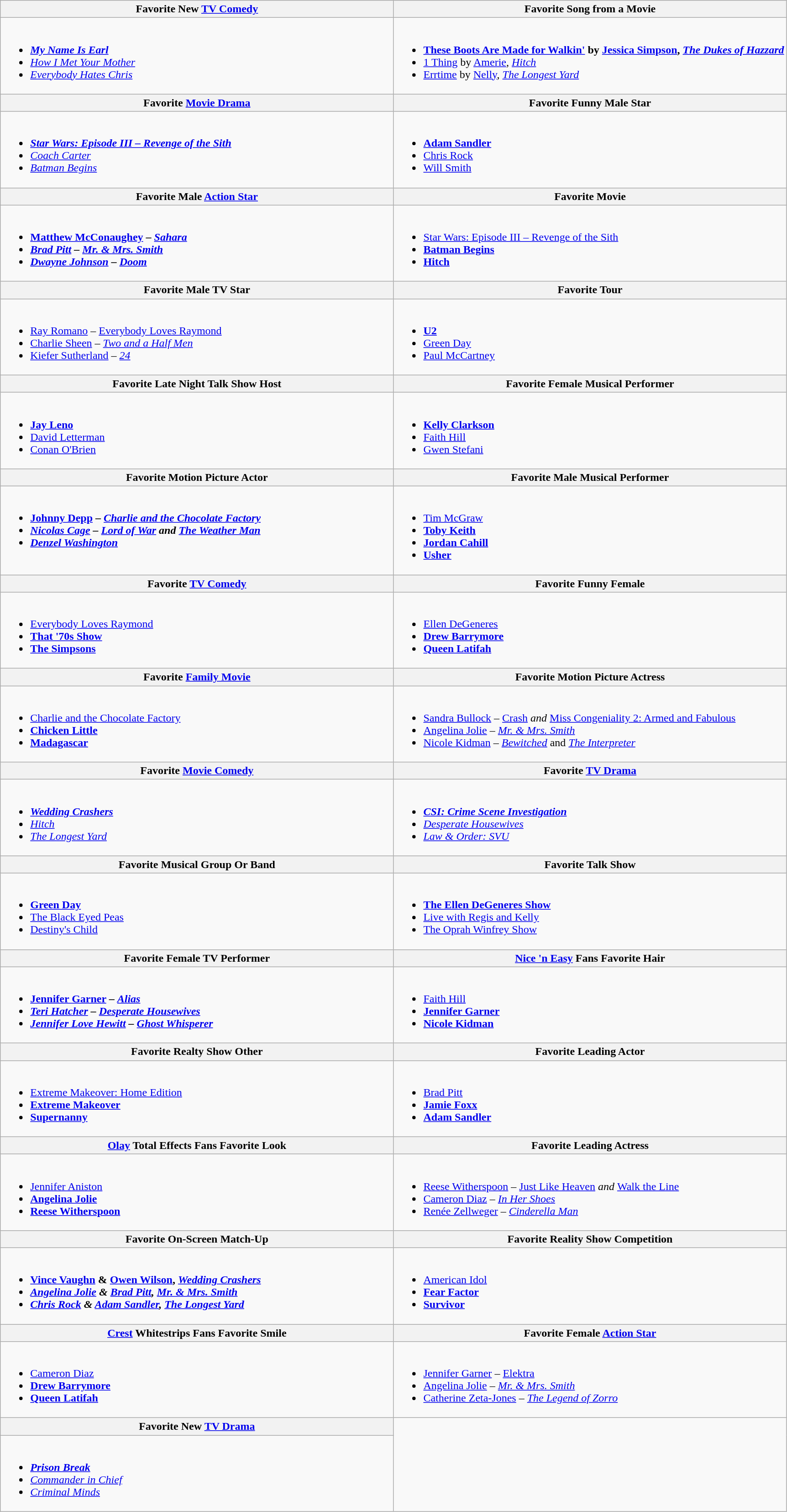<table class="wikitable">
<tr>
<th width="50%">Favorite New <a href='#'>TV Comedy</a></th>
<th width="50%">Favorite Song from a Movie</th>
</tr>
<tr>
<td valign="top"><br><ul><li><strong><em><a href='#'>My Name Is Earl</a></em></strong></li><li><em><a href='#'>How I Met Your Mother</a></em></li><li><em><a href='#'>Everybody Hates Chris</a></em></li></ul></td>
<td valign="top"><br><ul><li><strong><a href='#'>These Boots Are Made for Walkin'</a> by <a href='#'>Jessica Simpson</a>, <em><a href='#'>The Dukes of Hazzard</a></em> </strong></li><li><a href='#'>1 Thing</a> by <a href='#'>Amerie</a>, <em><a href='#'>Hitch</a></em></li><li><a href='#'>Errtime</a> by <a href='#'>Nelly</a>, <em><a href='#'>The Longest Yard</a></em></li></ul></td>
</tr>
<tr>
<th>Favorite <a href='#'>Movie Drama</a></th>
<th>Favorite Funny Male Star</th>
</tr>
<tr>
<td valign="top"><br><ul><li><strong><em><a href='#'>Star Wars: Episode III – Revenge of the Sith</a></em></strong></li><li><em><a href='#'>Coach Carter</a></em></li><li><em><a href='#'>Batman Begins</a></em></li></ul></td>
<td valign="top"><br><ul><li><strong><a href='#'>Adam Sandler</a></strong></li><li><a href='#'>Chris Rock</a></li><li><a href='#'>Will Smith</a></li></ul></td>
</tr>
<tr>
<th>Favorite Male <a href='#'>Action Star</a></th>
<th>Favorite Movie</th>
</tr>
<tr>
<td valign="top"><br><ul><li><strong><a href='#'>Matthew McConaughey</a> – <em><a href='#'>Sahara</a><strong><em></li><li><a href='#'>Brad Pitt</a> – </em><a href='#'>Mr. & Mrs. Smith</a><em></li><li><a href='#'>Dwayne Johnson</a> – </em><a href='#'>Doom</a><em></li></ul></td>
<td valign="top"><br><ul><li></em></strong><a href='#'>Star Wars: Episode III – Revenge of the Sith</a><strong><em></li><li></em><a href='#'>Batman Begins</a><em></li><li></em><a href='#'>Hitch</a><em></li></ul></td>
</tr>
<tr>
<th>Favorite Male TV Star</th>
<th>Favorite Tour</th>
</tr>
<tr>
<td valign="top"><br><ul><li></strong><a href='#'>Ray Romano</a> – </em><a href='#'>Everybody Loves Raymond</a></em></strong></li><li><a href='#'>Charlie Sheen</a> – <em><a href='#'>Two and a Half Men</a></em></li><li><a href='#'>Kiefer Sutherland</a> – <em><a href='#'>24</a></em></li></ul></td>
<td valign="top"><br><ul><li><strong><a href='#'>U2</a></strong></li><li><a href='#'>Green Day</a></li><li><a href='#'>Paul McCartney</a></li></ul></td>
</tr>
<tr>
<th>Favorite Late Night Talk Show Host</th>
<th>Favorite Female Musical Performer</th>
</tr>
<tr>
<td valign="top"><br><ul><li><strong><a href='#'>Jay Leno</a></strong></li><li><a href='#'>David Letterman</a></li><li><a href='#'>Conan O'Brien</a></li></ul></td>
<td valign="top"><br><ul><li><strong><a href='#'>Kelly Clarkson</a></strong></li><li><a href='#'>Faith Hill</a></li><li><a href='#'>Gwen Stefani</a></li></ul></td>
</tr>
<tr>
<th>Favorite Motion Picture Actor</th>
<th>Favorite Male Musical Performer</th>
</tr>
<tr>
<td valign="top"><br><ul><li><strong><a href='#'>Johnny Depp</a> – <em><a href='#'>Charlie and the Chocolate Factory</a><strong><em></li><li><a href='#'>Nicolas Cage</a> – </em><a href='#'>Lord of War</a><em> and </em><a href='#'>The Weather Man</a><em></li><li><a href='#'>Denzel Washington</a></li></ul></td>
<td valign="top"><br><ul><li></strong><a href='#'>Tim McGraw</a><strong></li><li><a href='#'>Toby Keith</a></li><li><a href='#'>Jordan Cahill</a></li><li><a href='#'>Usher</a></li></ul></td>
</tr>
<tr>
<th>Favorite <a href='#'>TV Comedy</a></th>
<th>Favorite Funny Female</th>
</tr>
<tr>
<td valign="top"><br><ul><li></em></strong><a href='#'>Everybody Loves Raymond</a><strong><em></li><li></em><a href='#'>That '70s Show</a><em></li><li></em><a href='#'>The Simpsons</a><em></li></ul></td>
<td valign="top"><br><ul><li></strong><a href='#'>Ellen DeGeneres</a><strong></li><li><a href='#'>Drew Barrymore</a></li><li><a href='#'>Queen Latifah</a></li></ul></td>
</tr>
<tr>
<th>Favorite <a href='#'>Family Movie</a></th>
<th>Favorite Motion Picture Actress</th>
</tr>
<tr>
<td valign="top"><br><ul><li></em></strong><a href='#'>Charlie and the Chocolate Factory</a><strong><em></li><li></em><a href='#'>Chicken Little</a><em></li><li></em><a href='#'>Madagascar</a><em></li></ul></td>
<td valign="top"><br><ul><li></strong><a href='#'>Sandra Bullock</a> – </em><a href='#'>Crash</a><em> and </em><a href='#'>Miss Congeniality 2: Armed and Fabulous</a></em></strong></li><li><a href='#'>Angelina Jolie</a> – <em><a href='#'>Mr. & Mrs. Smith</a></em></li><li><a href='#'>Nicole Kidman</a> – <em><a href='#'>Bewitched</a></em> and <em><a href='#'>The Interpreter</a></em></li></ul></td>
</tr>
<tr>
<th>Favorite <a href='#'>Movie Comedy</a></th>
<th>Favorite <a href='#'>TV Drama</a></th>
</tr>
<tr>
<td valign="top"><br><ul><li><strong><em><a href='#'>Wedding Crashers</a></em></strong></li><li><em><a href='#'>Hitch</a></em></li><li><em><a href='#'>The Longest Yard</a></em></li></ul></td>
<td valign="top"><br><ul><li><strong><em><a href='#'>CSI: Crime Scene Investigation</a></em></strong></li><li><em><a href='#'>Desperate Housewives</a></em></li><li><em><a href='#'>Law & Order: SVU</a></em></li></ul></td>
</tr>
<tr>
<th>Favorite Musical Group Or Band</th>
<th>Favorite Talk Show</th>
</tr>
<tr>
<td valign="top"><br><ul><li><strong><a href='#'>Green Day</a></strong></li><li><a href='#'>The Black Eyed Peas</a></li><li><a href='#'>Destiny's Child</a></li></ul></td>
<td valign="top"><br><ul><li><strong><a href='#'>The Ellen DeGeneres Show</a></strong></li><li><a href='#'>Live with Regis and Kelly</a></li><li><a href='#'>The Oprah Winfrey Show</a></li></ul></td>
</tr>
<tr>
<th>Favorite Female TV Performer</th>
<th><a href='#'>Nice 'n Easy</a> Fans Favorite Hair</th>
</tr>
<tr>
<td valign="top"><br><ul><li><strong><a href='#'>Jennifer Garner</a> – <em><a href='#'>Alias</a><strong><em></li><li><a href='#'>Teri Hatcher</a> – </em><a href='#'>Desperate Housewives</a><em></li><li><a href='#'>Jennifer Love Hewitt</a> – </em><a href='#'>Ghost Whisperer</a><em></li></ul></td>
<td valign="top"><br><ul><li></strong><a href='#'>Faith Hill</a><strong></li><li><a href='#'>Jennifer Garner</a></li><li><a href='#'>Nicole Kidman</a></li></ul></td>
</tr>
<tr>
<th>Favorite Realty Show Other</th>
<th>Favorite Leading Actor</th>
</tr>
<tr>
<td valign="top"><br><ul><li></em></strong><a href='#'>Extreme Makeover: Home Edition</a><strong><em></li><li></em><a href='#'>Extreme Makeover</a><em></li><li></em><a href='#'>Supernanny</a><em></li></ul></td>
<td valign="top"><br><ul><li></strong><a href='#'>Brad Pitt</a><strong></li><li><a href='#'>Jamie Foxx</a></li><li><a href='#'>Adam Sandler</a></li></ul></td>
</tr>
<tr>
<th><a href='#'>Olay</a> Total Effects Fans Favorite Look</th>
<th>Favorite Leading Actress</th>
</tr>
<tr>
<td valign="top"><br><ul><li></strong><a href='#'>Jennifer Aniston</a><strong></li><li><a href='#'>Angelina Jolie</a></li><li><a href='#'>Reese Witherspoon</a></li></ul></td>
<td valign="top"><br><ul><li></strong><a href='#'>Reese Witherspoon</a> – </em><a href='#'>Just Like Heaven</a><em> and </em><a href='#'>Walk the Line</a></em></strong></li><li><a href='#'>Cameron Diaz</a> – <em><a href='#'>In Her Shoes</a></em></li><li><a href='#'>Renée Zellweger</a> – <em><a href='#'>Cinderella Man</a></em></li></ul></td>
</tr>
<tr>
<th>Favorite On-Screen Match-Up</th>
<th>Favorite Reality Show Competition</th>
</tr>
<tr>
<td valign="top"><br><ul><li><strong><a href='#'>Vince Vaughn</a> & <a href='#'>Owen Wilson</a>, <em><a href='#'>Wedding Crashers</a><strong><em></li><li><a href='#'>Angelina Jolie</a> & <a href='#'>Brad Pitt</a>, </em><a href='#'>Mr. & Mrs. Smith</a><em></li><li><a href='#'>Chris Rock</a> & <a href='#'>Adam Sandler</a>, </em><a href='#'>The Longest Yard</a><em></li></ul></td>
<td valign="top"><br><ul><li></em></strong><a href='#'>American Idol</a><strong><em></li><li></em><a href='#'>Fear Factor</a><em></li><li><a href='#'></em>Survivor<em></a></li></ul></td>
</tr>
<tr>
<th><a href='#'>Crest</a> Whitestrips Fans Favorite Smile</th>
<th>Favorite Female <a href='#'>Action Star</a></th>
</tr>
<tr>
<td valign="top"><br><ul><li></strong><a href='#'>Cameron Diaz</a><strong></li><li><a href='#'>Drew Barrymore</a></li><li><a href='#'>Queen Latifah</a></li></ul></td>
<td valign="top"><br><ul><li></strong><a href='#'>Jennifer Garner</a> – </em><a href='#'>Elektra</a></em></strong></li><li><a href='#'>Angelina Jolie</a> – <em><a href='#'>Mr. & Mrs. Smith</a></em></li><li><a href='#'>Catherine Zeta-Jones</a> – <em><a href='#'>The Legend of Zorro</a></em></li></ul></td>
</tr>
<tr>
<th>Favorite New <a href='#'>TV Drama</a></th>
</tr>
<tr>
<td><br><ul><li><strong><em><a href='#'>Prison Break</a></em></strong></li><li><em><a href='#'>Commander in Chief</a></em></li><li><em><a href='#'>Criminal Minds</a></em></li></ul></td>
</tr>
</table>
